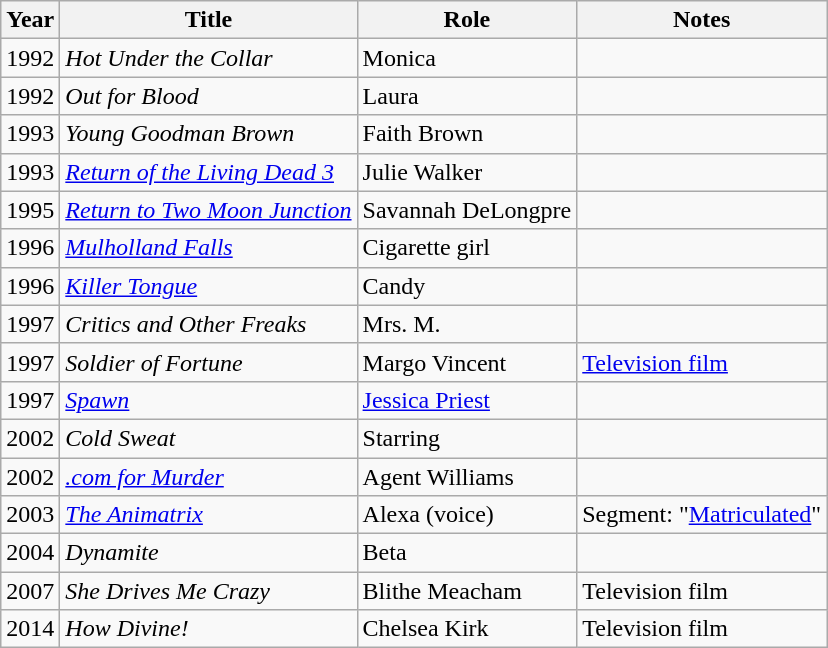<table class="wikitable sortable">
<tr>
<th>Year</th>
<th>Title</th>
<th>Role</th>
<th class="unsortable">Notes</th>
</tr>
<tr>
<td>1992</td>
<td><em>Hot Under the Collar</em></td>
<td>Monica</td>
<td></td>
</tr>
<tr>
<td>1992</td>
<td><em>Out for Blood</em></td>
<td>Laura</td>
<td></td>
</tr>
<tr>
<td>1993</td>
<td><em>Young Goodman Brown</em></td>
<td>Faith Brown</td>
<td></td>
</tr>
<tr>
<td>1993</td>
<td><em><a href='#'>Return of the Living Dead 3</a></em></td>
<td>Julie Walker</td>
<td></td>
</tr>
<tr>
<td>1995</td>
<td><em><a href='#'>Return to Two Moon Junction</a></em></td>
<td>Savannah DeLongpre</td>
<td></td>
</tr>
<tr>
<td>1996</td>
<td><em><a href='#'>Mulholland Falls</a></em></td>
<td>Cigarette girl</td>
<td></td>
</tr>
<tr>
<td>1996</td>
<td><em><a href='#'>Killer Tongue</a></em></td>
<td>Candy</td>
<td></td>
</tr>
<tr>
<td>1997</td>
<td><em>Critics and Other Freaks</em></td>
<td>Mrs. M.</td>
<td></td>
</tr>
<tr>
<td>1997</td>
<td><em>Soldier of Fortune</em></td>
<td>Margo Vincent</td>
<td><a href='#'>Television film</a></td>
</tr>
<tr>
<td>1997</td>
<td><em><a href='#'>Spawn</a></em></td>
<td><a href='#'>Jessica Priest</a></td>
<td></td>
</tr>
<tr>
<td>2002</td>
<td><em>Cold Sweat</em></td>
<td>Starring</td>
<td></td>
</tr>
<tr>
<td>2002</td>
<td data-sort-value="dot-com for Murder"><em><a href='#'>.com for Murder</a></em></td>
<td>Agent Williams</td>
<td></td>
</tr>
<tr>
<td>2003</td>
<td data-sort-value="Animatrix, The"><em><a href='#'>The Animatrix</a></em></td>
<td>Alexa (voice)</td>
<td>Segment: "<a href='#'>Matriculated</a>"</td>
</tr>
<tr>
<td>2004</td>
<td><em>Dynamite</em></td>
<td>Beta</td>
<td></td>
</tr>
<tr>
<td>2007</td>
<td><em>She Drives Me Crazy</em></td>
<td>Blithe Meacham</td>
<td>Television film</td>
</tr>
<tr>
<td>2014</td>
<td><em>How Divine!</em></td>
<td>Chelsea Kirk</td>
<td>Television film</td>
</tr>
</table>
